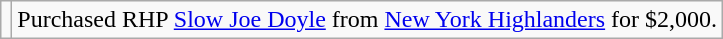<table class="wikitable">
<tr>
<td></td>
<td>Purchased RHP <a href='#'>Slow Joe Doyle</a> from <a href='#'>New York Highlanders</a> for $2,000.</td>
</tr>
</table>
